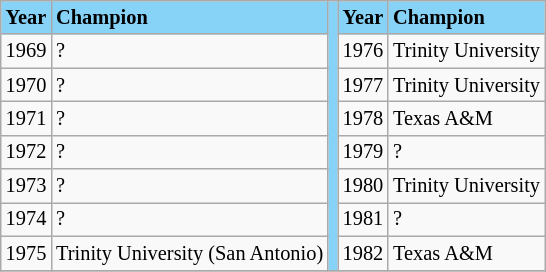<table class="wikitable" style="font-size:85%;">
<tr ! style="background-color: #87D3F8;">
<td><strong>Year</strong></td>
<td><strong>Champion</strong></td>
<td rowspan=8></td>
<td><strong>Year</strong></td>
<td><strong>Champion</strong></td>
</tr>
<tr --->
<td>1969</td>
<td>?</td>
<td>1976</td>
<td>Trinity University</td>
</tr>
<tr --->
<td>1970</td>
<td>?</td>
<td>1977</td>
<td>Trinity University</td>
</tr>
<tr --->
<td>1971</td>
<td>?</td>
<td>1978</td>
<td>Texas A&M</td>
</tr>
<tr --->
<td>1972</td>
<td>?</td>
<td>1979</td>
<td>?</td>
</tr>
<tr --->
<td>1973</td>
<td>?</td>
<td>1980</td>
<td>Trinity University</td>
</tr>
<tr --->
<td>1974</td>
<td>?</td>
<td>1981</td>
<td>?</td>
</tr>
<tr --->
<td>1975</td>
<td>Trinity University (San Antonio)</td>
<td>1982</td>
<td>Texas A&M</td>
</tr>
<tr --->
</tr>
</table>
